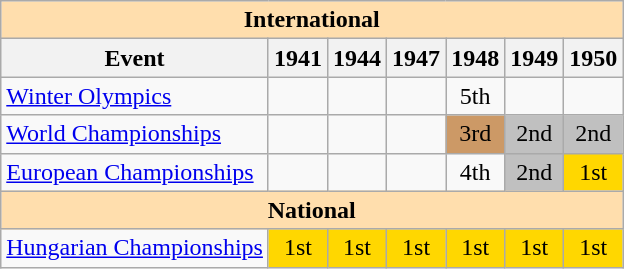<table class="wikitable" style="text-align:center">
<tr>
<th style="background-color: #ffdead; " colspan=7 align=center>International</th>
</tr>
<tr>
<th>Event</th>
<th>1941</th>
<th>1944</th>
<th>1947</th>
<th>1948</th>
<th>1949</th>
<th>1950</th>
</tr>
<tr>
<td align=left><a href='#'>Winter Olympics</a></td>
<td></td>
<td></td>
<td></td>
<td>5th</td>
<td></td>
<td></td>
</tr>
<tr>
<td align=left><a href='#'>World Championships</a></td>
<td></td>
<td></td>
<td></td>
<td bgcolor=cc9966>3rd</td>
<td bgcolor=silver>2nd</td>
<td bgcolor=silver>2nd</td>
</tr>
<tr>
<td align=left><a href='#'>European Championships</a></td>
<td></td>
<td></td>
<td></td>
<td>4th</td>
<td bgcolor=silver>2nd</td>
<td bgcolor=gold>1st</td>
</tr>
<tr>
<th style="background-color: #ffdead; " colspan=7 align=center>National</th>
</tr>
<tr>
<td align=left><a href='#'>Hungarian Championships</a></td>
<td bgcolor=gold>1st</td>
<td bgcolor=gold>1st</td>
<td bgcolor=gold>1st</td>
<td bgcolor=gold>1st</td>
<td bgcolor=gold>1st</td>
<td bgcolor=gold>1st</td>
</tr>
</table>
